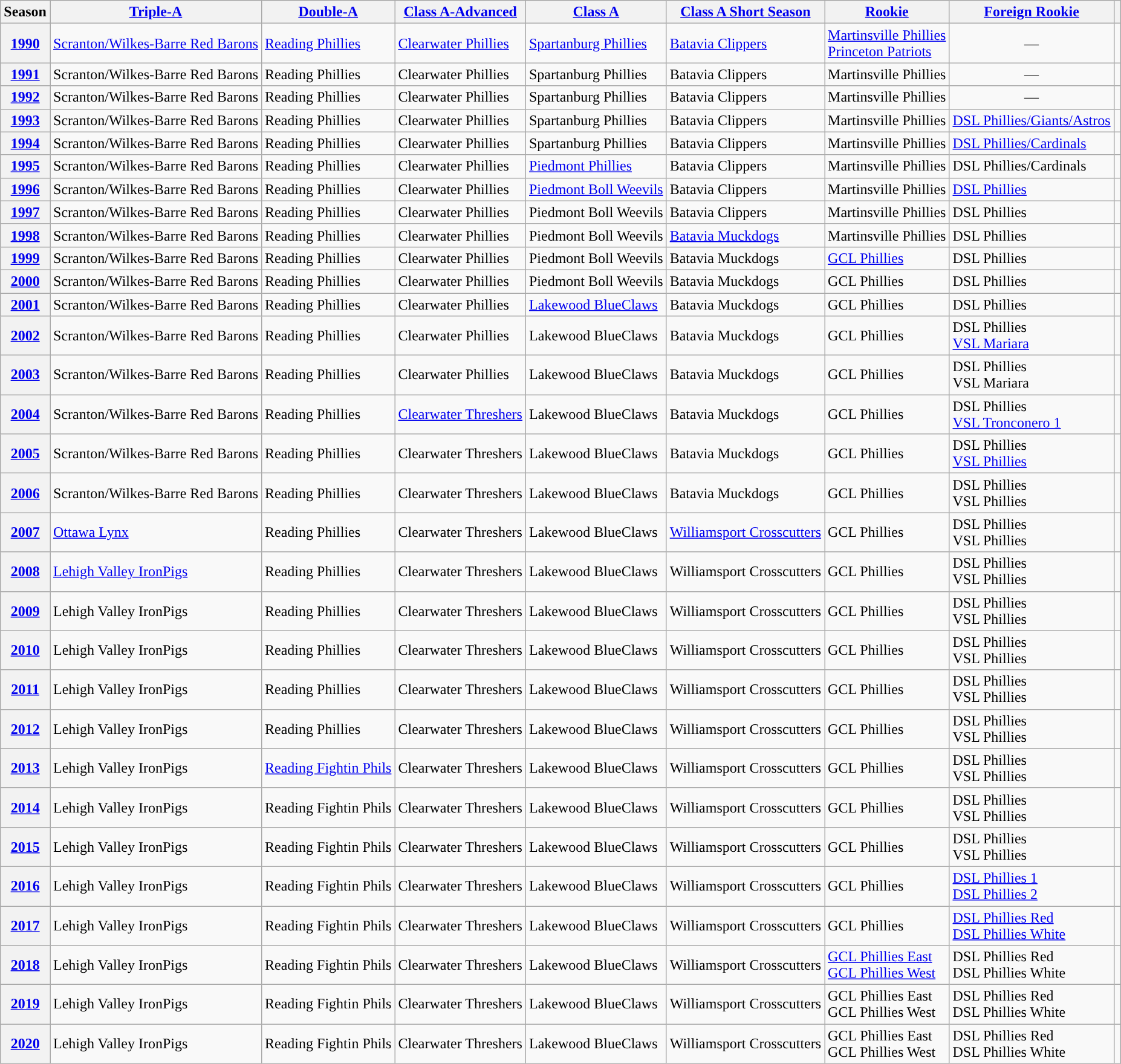<table class="wikitable plainrowheaders">
<tr>
<th scope="col">Season</th>
<th scope="col"><a href='#'><span>Triple-A</span></a></th>
<th scope="col"><a href='#'><span>Double-A</span></a></th>
<th scope="col"><a href='#'><span>Class A-Advanced</span></a></th>
<th scope="col"><a href='#'><span>Class A</span></a></th>
<th scope="col"><a href='#'><span>Class A Short Season</span></a></th>
<th scope="col"><a href='#'><span>Rookie</span></a></th>
<th scope="col"><a href='#'><span>Foreign Rookie</span></a></th>
<th scope="col"></th>
</tr>
<tr>
<th scope="row" style="text-align:center"><a href='#'>1990</a></th>
<td><a href='#'>Scranton/Wilkes-Barre Red Barons</a></td>
<td><a href='#'>Reading Phillies</a></td>
<td><a href='#'>Clearwater Phillies</a></td>
<td><a href='#'>Spartanburg Phillies</a></td>
<td><a href='#'>Batavia Clippers</a></td>
<td><a href='#'>Martinsville Phillies</a><br><a href='#'>Princeton Patriots</a></td>
<td align="center">—</td>
<td align="center"></td>
</tr>
<tr>
<th scope="row" style="text-align:center"><a href='#'>1991</a></th>
<td>Scranton/Wilkes-Barre Red Barons</td>
<td>Reading Phillies</td>
<td>Clearwater Phillies</td>
<td>Spartanburg Phillies</td>
<td>Batavia Clippers</td>
<td>Martinsville Phillies</td>
<td align="center">—</td>
<td align="center"></td>
</tr>
<tr>
<th scope="row" style="text-align:center"><a href='#'>1992</a></th>
<td>Scranton/Wilkes-Barre Red Barons</td>
<td>Reading Phillies</td>
<td>Clearwater Phillies</td>
<td>Spartanburg Phillies</td>
<td>Batavia Clippers</td>
<td>Martinsville Phillies</td>
<td align="center">—</td>
<td align="center"></td>
</tr>
<tr>
<th scope="row" style="text-align:center"><a href='#'>1993</a></th>
<td>Scranton/Wilkes-Barre Red Barons</td>
<td>Reading Phillies</td>
<td>Clearwater Phillies</td>
<td>Spartanburg Phillies</td>
<td>Batavia Clippers</td>
<td>Martinsville Phillies</td>
<td><a href='#'>DSL Phillies/Giants/Astros</a></td>
<td align="center"></td>
</tr>
<tr>
<th scope="row" style="text-align:center"><a href='#'>1994</a></th>
<td>Scranton/Wilkes-Barre Red Barons</td>
<td>Reading Phillies</td>
<td>Clearwater Phillies</td>
<td>Spartanburg Phillies</td>
<td>Batavia Clippers</td>
<td>Martinsville Phillies</td>
<td><a href='#'>DSL Phillies/Cardinals</a></td>
<td align="center"></td>
</tr>
<tr>
<th scope="row" style="text-align:center"><a href='#'>1995</a></th>
<td>Scranton/Wilkes-Barre Red Barons</td>
<td>Reading Phillies</td>
<td>Clearwater Phillies</td>
<td><a href='#'>Piedmont Phillies</a></td>
<td>Batavia Clippers</td>
<td>Martinsville Phillies</td>
<td>DSL Phillies/Cardinals</td>
<td align="center"></td>
</tr>
<tr>
<th scope="row" style="text-align:center"><a href='#'>1996</a></th>
<td>Scranton/Wilkes-Barre Red Barons</td>
<td>Reading Phillies</td>
<td>Clearwater Phillies</td>
<td><a href='#'>Piedmont Boll Weevils</a></td>
<td>Batavia Clippers</td>
<td>Martinsville Phillies</td>
<td><a href='#'>DSL Phillies</a></td>
<td align="center"></td>
</tr>
<tr>
<th scope="row" style="text-align:center"><a href='#'>1997</a></th>
<td>Scranton/Wilkes-Barre Red Barons</td>
<td>Reading Phillies</td>
<td>Clearwater Phillies</td>
<td>Piedmont Boll Weevils</td>
<td>Batavia Clippers</td>
<td>Martinsville Phillies</td>
<td>DSL Phillies</td>
<td align="center"></td>
</tr>
<tr>
<th scope="row" style="text-align:center"><a href='#'>1998</a></th>
<td>Scranton/Wilkes-Barre Red Barons</td>
<td>Reading Phillies</td>
<td>Clearwater Phillies</td>
<td>Piedmont Boll Weevils</td>
<td><a href='#'>Batavia Muckdogs</a></td>
<td>Martinsville Phillies</td>
<td>DSL Phillies</td>
<td align="center"></td>
</tr>
<tr>
<th scope="row" style="text-align:center"><a href='#'>1999</a></th>
<td>Scranton/Wilkes-Barre Red Barons</td>
<td>Reading Phillies</td>
<td>Clearwater Phillies</td>
<td>Piedmont Boll Weevils</td>
<td>Batavia Muckdogs</td>
<td><a href='#'>GCL Phillies</a></td>
<td>DSL Phillies</td>
<td align="center"></td>
</tr>
<tr>
<th scope="row" style="text-align:center"><a href='#'>2000</a></th>
<td>Scranton/Wilkes-Barre Red Barons</td>
<td>Reading Phillies</td>
<td>Clearwater Phillies</td>
<td>Piedmont Boll Weevils</td>
<td>Batavia Muckdogs</td>
<td>GCL Phillies</td>
<td>DSL Phillies</td>
<td align="center"></td>
</tr>
<tr>
<th scope="row" style="text-align:center"><a href='#'>2001</a></th>
<td>Scranton/Wilkes-Barre Red Barons</td>
<td>Reading Phillies</td>
<td>Clearwater Phillies</td>
<td><a href='#'>Lakewood BlueClaws</a></td>
<td>Batavia Muckdogs</td>
<td>GCL Phillies</td>
<td>DSL Phillies</td>
<td align="center"></td>
</tr>
<tr>
<th scope="row" style="text-align:center"><a href='#'>2002</a></th>
<td>Scranton/Wilkes-Barre Red Barons</td>
<td>Reading Phillies</td>
<td>Clearwater Phillies</td>
<td>Lakewood BlueClaws</td>
<td>Batavia Muckdogs</td>
<td>GCL Phillies</td>
<td>DSL Phillies<br><a href='#'>VSL Mariara</a></td>
<td align="center"></td>
</tr>
<tr>
<th scope="row" style="text-align:center"><a href='#'>2003</a></th>
<td>Scranton/Wilkes-Barre Red Barons</td>
<td>Reading Phillies</td>
<td>Clearwater Phillies</td>
<td>Lakewood BlueClaws</td>
<td>Batavia Muckdogs</td>
<td>GCL Phillies</td>
<td>DSL Phillies<br>VSL Mariara</td>
<td align="center"></td>
</tr>
<tr>
<th scope="row" style="text-align:center"><a href='#'>2004</a></th>
<td>Scranton/Wilkes-Barre Red Barons</td>
<td>Reading Phillies</td>
<td><a href='#'>Clearwater Threshers</a></td>
<td>Lakewood BlueClaws</td>
<td>Batavia Muckdogs</td>
<td>GCL Phillies</td>
<td>DSL Phillies<br><a href='#'>VSL Tronconero 1</a></td>
<td align="center"></td>
</tr>
<tr>
<th scope="row" style="text-align:center"><a href='#'>2005</a></th>
<td>Scranton/Wilkes-Barre Red Barons</td>
<td>Reading Phillies</td>
<td>Clearwater Threshers</td>
<td>Lakewood BlueClaws</td>
<td>Batavia Muckdogs</td>
<td>GCL Phillies</td>
<td>DSL Phillies<br><a href='#'>VSL Phillies</a></td>
<td align="center"></td>
</tr>
<tr>
<th scope="row" style="text-align:center"><a href='#'>2006</a></th>
<td>Scranton/Wilkes-Barre Red Barons</td>
<td>Reading Phillies</td>
<td>Clearwater Threshers</td>
<td>Lakewood BlueClaws</td>
<td>Batavia Muckdogs</td>
<td>GCL Phillies</td>
<td>DSL Phillies<br>VSL Phillies</td>
<td align="center"></td>
</tr>
<tr>
<th scope="row" style="text-align:center"><a href='#'>2007</a></th>
<td><a href='#'>Ottawa Lynx</a></td>
<td>Reading Phillies</td>
<td>Clearwater Threshers</td>
<td>Lakewood BlueClaws</td>
<td><a href='#'>Williamsport Crosscutters</a></td>
<td>GCL Phillies</td>
<td>DSL Phillies<br> VSL Phillies</td>
<td align="center"></td>
</tr>
<tr>
<th scope="row" style="text-align:center"><a href='#'>2008</a></th>
<td><a href='#'>Lehigh Valley IronPigs</a></td>
<td>Reading Phillies</td>
<td>Clearwater Threshers</td>
<td>Lakewood BlueClaws</td>
<td>Williamsport Crosscutters</td>
<td>GCL Phillies</td>
<td>DSL Phillies<br> VSL Phillies</td>
<td align="center"></td>
</tr>
<tr>
<th scope="row" style="text-align:center"><a href='#'>2009</a></th>
<td>Lehigh Valley IronPigs</td>
<td>Reading Phillies</td>
<td>Clearwater Threshers</td>
<td>Lakewood BlueClaws</td>
<td>Williamsport Crosscutters</td>
<td>GCL Phillies</td>
<td>DSL Phillies<br>VSL Phillies</td>
<td align="center"></td>
</tr>
<tr>
<th scope="row" style="text-align:center"><a href='#'>2010</a></th>
<td>Lehigh Valley IronPigs</td>
<td>Reading Phillies</td>
<td>Clearwater Threshers</td>
<td>Lakewood BlueClaws</td>
<td>Williamsport Crosscutters</td>
<td>GCL Phillies</td>
<td>DSL Phillies<br>VSL Phillies</td>
<td align="center"></td>
</tr>
<tr>
<th scope="row" style="text-align:center"><a href='#'>2011</a></th>
<td>Lehigh Valley IronPigs</td>
<td>Reading Phillies</td>
<td>Clearwater Threshers</td>
<td>Lakewood BlueClaws</td>
<td>Williamsport Crosscutters</td>
<td>GCL Phillies</td>
<td>DSL Phillies<br>VSL Phillies</td>
<td align="center"></td>
</tr>
<tr>
<th scope="row" style="text-align:center"><a href='#'>2012</a></th>
<td>Lehigh Valley IronPigs</td>
<td>Reading Phillies</td>
<td>Clearwater Threshers</td>
<td>Lakewood BlueClaws</td>
<td>Williamsport Crosscutters</td>
<td>GCL Phillies</td>
<td>DSL Phillies<br>VSL Phillies</td>
<td align="center"></td>
</tr>
<tr>
<th scope="row" style="text-align:center"><a href='#'>2013</a></th>
<td>Lehigh Valley IronPigs</td>
<td><a href='#'>Reading Fightin Phils</a></td>
<td>Clearwater Threshers</td>
<td>Lakewood BlueClaws</td>
<td>Williamsport Crosscutters</td>
<td>GCL Phillies</td>
<td>DSL Phillies<br>VSL Phillies</td>
<td align="center"></td>
</tr>
<tr>
<th scope="row" style="text-align:center"><a href='#'>2014</a></th>
<td>Lehigh Valley IronPigs</td>
<td>Reading Fightin Phils</td>
<td>Clearwater Threshers</td>
<td>Lakewood BlueClaws</td>
<td>Williamsport Crosscutters</td>
<td>GCL Phillies</td>
<td>DSL Phillies<br>VSL Phillies</td>
<td align="center"></td>
</tr>
<tr>
<th scope="row" style="text-align:center"><a href='#'>2015</a></th>
<td>Lehigh Valley IronPigs</td>
<td>Reading Fightin Phils</td>
<td>Clearwater Threshers</td>
<td>Lakewood BlueClaws</td>
<td>Williamsport Crosscutters</td>
<td>GCL Phillies</td>
<td>DSL Phillies<br>VSL Phillies</td>
<td align="center"></td>
</tr>
<tr>
<th scope="row" style="text-align:center"><a href='#'>2016</a></th>
<td>Lehigh Valley IronPigs</td>
<td>Reading Fightin Phils</td>
<td>Clearwater Threshers</td>
<td>Lakewood BlueClaws</td>
<td>Williamsport Crosscutters</td>
<td>GCL Phillies</td>
<td><a href='#'>DSL Phillies 1</a><br><a href='#'>DSL Phillies 2</a></td>
<td align="center"></td>
</tr>
<tr>
<th scope="row" style="text-align:center"><a href='#'>2017</a></th>
<td>Lehigh Valley IronPigs</td>
<td>Reading Fightin Phils</td>
<td>Clearwater Threshers</td>
<td>Lakewood BlueClaws</td>
<td>Williamsport Crosscutters</td>
<td>GCL Phillies</td>
<td><a href='#'>DSL Phillies Red</a><br><a href='#'>DSL Phillies White</a></td>
<td align="center"></td>
</tr>
<tr>
<th scope="row" style="text-align:center"><a href='#'>2018</a></th>
<td>Lehigh Valley IronPigs</td>
<td>Reading Fightin Phils</td>
<td>Clearwater Threshers</td>
<td>Lakewood BlueClaws</td>
<td>Williamsport Crosscutters</td>
<td><a href='#'>GCL Phillies East</a><br><a href='#'>GCL Phillies West</a></td>
<td>DSL Phillies Red<br>DSL Phillies White</td>
<td align="center"></td>
</tr>
<tr>
<th scope="row" style="text-align:center"><a href='#'>2019</a></th>
<td>Lehigh Valley IronPigs</td>
<td>Reading Fightin Phils</td>
<td>Clearwater Threshers</td>
<td>Lakewood BlueClaws</td>
<td>Williamsport Crosscutters</td>
<td>GCL Phillies East<br>GCL Phillies West</td>
<td>DSL Phillies Red<br>DSL Phillies White</td>
<td align="center"></td>
</tr>
<tr>
<th scope="row" style="text-align:center"><a href='#'>2020</a></th>
<td>Lehigh Valley IronPigs</td>
<td>Reading Fightin Phils</td>
<td>Clearwater Threshers</td>
<td>Lakewood BlueClaws</td>
<td>Williamsport Crosscutters</td>
<td>GCL Phillies East<br>GCL Phillies West</td>
<td>DSL Phillies Red<br> DSL Phillies White</td>
<td align="center"></td>
</tr>
</table>
